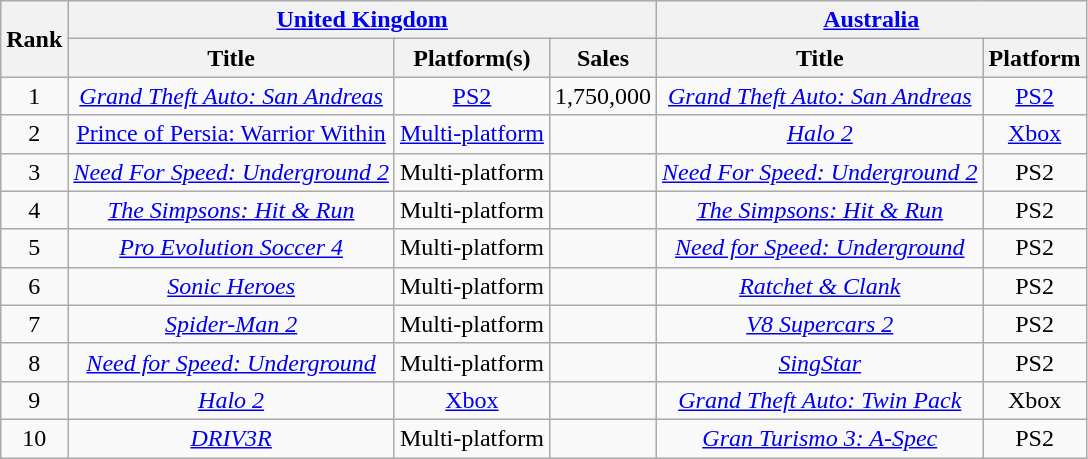<table class="wikitable sortable" style="text-align:center">
<tr>
<th rowspan="2">Rank</th>
<th colspan="3"><a href='#'>United Kingdom</a></th>
<th colspan="2"><a href='#'>Australia</a></th>
</tr>
<tr>
<th>Title</th>
<th>Platform(s)</th>
<th>Sales</th>
<th>Title</th>
<th>Platform</th>
</tr>
<tr>
<td>1</td>
<td><em><a href='#'>Grand Theft Auto: San Andreas</a></em></td>
<td><a href='#'>PS2</a></td>
<td>1,750,000</td>
<td><em><a href='#'>Grand Theft Auto: San Andreas</a></em></td>
<td><a href='#'>PS2</a></td>
</tr>
<tr>
<td>2</td>
<td><a href='#'>Prince of Persia: Warrior Within</a></td>
<td><a href='#'>Multi-platform</a></td>
<td></td>
<td><em><a href='#'>Halo 2</a></em></td>
<td><a href='#'>Xbox</a></td>
</tr>
<tr>
<td>3</td>
<td><em><a href='#'>Need For Speed: Underground 2</a></em></td>
<td>Multi-platform</td>
<td></td>
<td><em><a href='#'>Need For Speed: Underground 2</a></em></td>
<td>PS2</td>
</tr>
<tr>
<td>4</td>
<td><em><a href='#'>The Simpsons: Hit & Run</a></em></td>
<td>Multi-platform</td>
<td></td>
<td><em><a href='#'>The Simpsons: Hit & Run</a></em></td>
<td>PS2</td>
</tr>
<tr>
<td>5</td>
<td><em><a href='#'>Pro Evolution Soccer 4</a></em></td>
<td>Multi-platform</td>
<td></td>
<td><em><a href='#'>Need for Speed: Underground</a></em></td>
<td>PS2</td>
</tr>
<tr>
<td>6</td>
<td><em><a href='#'>Sonic Heroes</a></em></td>
<td>Multi-platform</td>
<td></td>
<td><a href='#'><em>Ratchet & Clank</em></a></td>
<td>PS2</td>
</tr>
<tr>
<td>7</td>
<td><em><a href='#'>Spider-Man 2</a></em></td>
<td>Multi-platform</td>
<td></td>
<td><em><a href='#'>V8 Supercars 2</a></em></td>
<td>PS2</td>
</tr>
<tr>
<td>8</td>
<td><em><a href='#'>Need for Speed: Underground</a></em></td>
<td>Multi-platform</td>
<td></td>
<td><em><a href='#'>SingStar</a></em></td>
<td>PS2</td>
</tr>
<tr>
<td>9</td>
<td><em><a href='#'>Halo 2</a></em></td>
<td><a href='#'>Xbox</a></td>
<td></td>
<td><a href='#'><em>Grand Theft Auto: Twin Pack</em></a></td>
<td>Xbox</td>
</tr>
<tr>
<td>10</td>
<td><em><a href='#'>DRIV3R</a></em></td>
<td>Multi-platform</td>
<td></td>
<td><em><a href='#'>Gran Turismo 3: A-Spec</a></em></td>
<td>PS2</td>
</tr>
</table>
